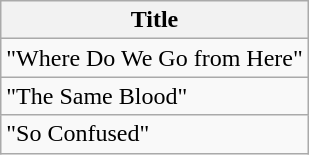<table class="wikitable">
<tr>
<th>Title</th>
</tr>
<tr>
<td>"Where Do We Go from Here"</td>
</tr>
<tr>
<td>"The Same Blood"</td>
</tr>
<tr>
<td>"So Confused"</td>
</tr>
</table>
